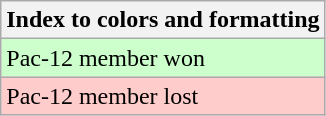<table class="wikitable">
<tr>
<th>Index to colors and formatting</th>
</tr>
<tr style="background:#cfc;">
<td>Pac-12 member won</td>
</tr>
<tr style="background:#fcc;">
<td>Pac-12 member lost</td>
</tr>
</table>
